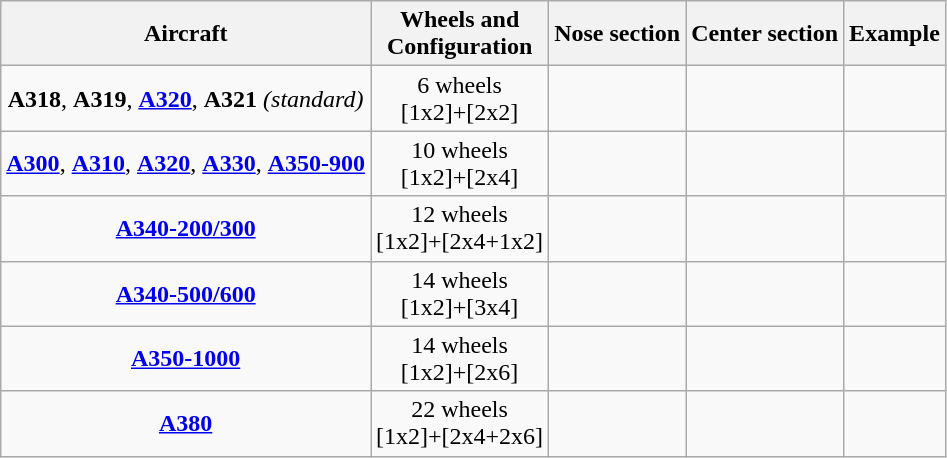<table class="wikitable" style="text-align:center" style="background:white" | border="0">
<tr>
<th>Aircraft</th>
<th>Wheels and<br>Configuration</th>
<th>Nose section</th>
<th>Center section</th>
<th>Example</th>
</tr>
<tr>
<td><strong>A318</strong>, <strong>A319</strong>, <strong><a href='#'>A320</a></strong>, <strong>A321</strong> <em>(standard)</em></td>
<td>6 wheels<br>[1x2]+[2x2]</td>
<td></td>
<td></td>
<td></td>
</tr>
<tr>
<td><strong><a href='#'>A300</a></strong>, <strong><a href='#'>A310</a></strong>, <strong><a href='#'>A320</a></strong>, <strong><a href='#'>A330</a></strong>, <strong><a href='#'>A350-900</a></strong></td>
<td>10 wheels<br>[1x2]+[2x4]</td>
<td></td>
<td></td>
<td></td>
</tr>
<tr>
<td><strong><a href='#'>A340-200/300</a></strong></td>
<td>12 wheels<br>[1x2]+[2x4+1x2]</td>
<td></td>
<td></td>
<td></td>
</tr>
<tr>
<td><strong><a href='#'>A340-500/600</a></strong></td>
<td>14 wheels<br>[1x2]+[3x4]</td>
<td></td>
<td></td>
<td></td>
</tr>
<tr>
<td><strong><a href='#'>A350-1000</a></strong></td>
<td>14 wheels<br>[1x2]+[2x6]</td>
<td></td>
<td></td>
<td></td>
</tr>
<tr>
<td><strong><a href='#'>A380</a></strong></td>
<td>22 wheels<br>[1x2]+[2x4+2x6]</td>
<td></td>
<td></td>
<td></td>
</tr>
</table>
